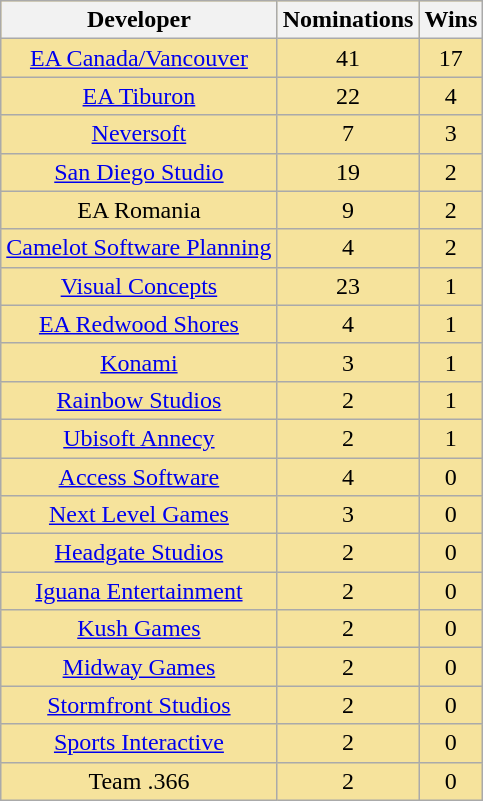<table class="wikitable sortable plainrowheaders" rowspan="2" style="text-align:center; background: #f6e39c">
<tr>
<th scope="col">Developer</th>
<th scope="col">Nominations</th>
<th scope="col">Wins</th>
</tr>
<tr>
<td><a href='#'>EA Canada/Vancouver</a></td>
<td>41</td>
<td>17</td>
</tr>
<tr>
<td><a href='#'>EA Tiburon</a></td>
<td>22</td>
<td>4</td>
</tr>
<tr>
<td><a href='#'>Neversoft</a></td>
<td>7</td>
<td>3</td>
</tr>
<tr>
<td><a href='#'>San Diego Studio</a></td>
<td>19</td>
<td>2</td>
</tr>
<tr>
<td>EA Romania</td>
<td>9</td>
<td>2</td>
</tr>
<tr>
<td><a href='#'>Camelot Software Planning</a></td>
<td>4</td>
<td>2</td>
</tr>
<tr>
<td><a href='#'>Visual Concepts</a></td>
<td>23</td>
<td>1</td>
</tr>
<tr>
<td><a href='#'>EA Redwood Shores</a></td>
<td>4</td>
<td>1</td>
</tr>
<tr>
<td><a href='#'>Konami</a></td>
<td>3</td>
<td>1</td>
</tr>
<tr>
<td><a href='#'>Rainbow Studios</a></td>
<td>2</td>
<td>1</td>
</tr>
<tr>
<td><a href='#'>Ubisoft Annecy</a></td>
<td>2</td>
<td>1</td>
</tr>
<tr>
<td><a href='#'>Access Software</a></td>
<td>4</td>
<td>0</td>
</tr>
<tr>
<td><a href='#'>Next Level Games</a></td>
<td>3</td>
<td>0</td>
</tr>
<tr>
<td><a href='#'>Headgate Studios</a></td>
<td>2</td>
<td>0</td>
</tr>
<tr>
<td><a href='#'>Iguana Entertainment</a></td>
<td>2</td>
<td>0</td>
</tr>
<tr>
<td><a href='#'>Kush Games</a></td>
<td>2</td>
<td>0</td>
</tr>
<tr>
<td><a href='#'>Midway Games</a></td>
<td>2</td>
<td>0</td>
</tr>
<tr>
<td><a href='#'>Stormfront Studios</a></td>
<td>2</td>
<td>0</td>
</tr>
<tr>
<td><a href='#'>Sports Interactive</a></td>
<td>2</td>
<td>0</td>
</tr>
<tr>
<td>Team .366</td>
<td>2</td>
<td>0</td>
</tr>
</table>
